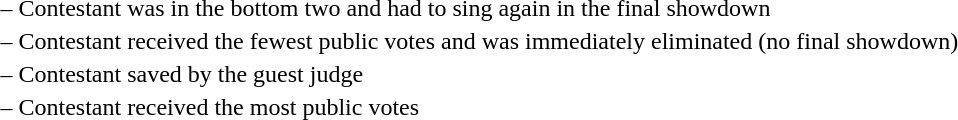<table>
<tr>
<td> –</td>
<td>Contestant was in the bottom two and had to sing again in the final showdown</td>
</tr>
<tr>
<td> –</td>
<td>Contestant received the fewest public votes and was immediately eliminated (no final showdown)</td>
</tr>
<tr>
<td> –</td>
<td>Contestant saved by the guest judge</td>
</tr>
<tr>
<td> –</td>
<td>Contestant received the most public votes</td>
</tr>
</table>
